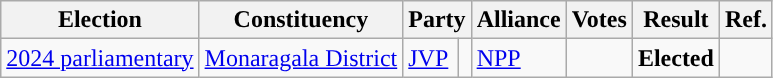<table class="wikitable" style="text-align:left;">
<tr>
<th scope=col>Election</th>
<th scope=col>Constituency</th>
<th scope=col colspan="2">Party</th>
<th scope=col>Alliance</th>
<th scope=col>Votes</th>
<th scope=col>Result</th>
<th scope=col>Ref.</th>
</tr>
<tr>
<td><a href='#'>2024 parliamentary</a></td>
<td><a href='#'>Monaragala District</a></td>
<td><a href='#'>JVP</a></td>
<td rowspan="8" style="background:"></td>
<td><a href='#'>NPP</a></td>
<td align=right></td>
<td><strong>Elected</strong></td>
<td></td>
</tr>
</table>
